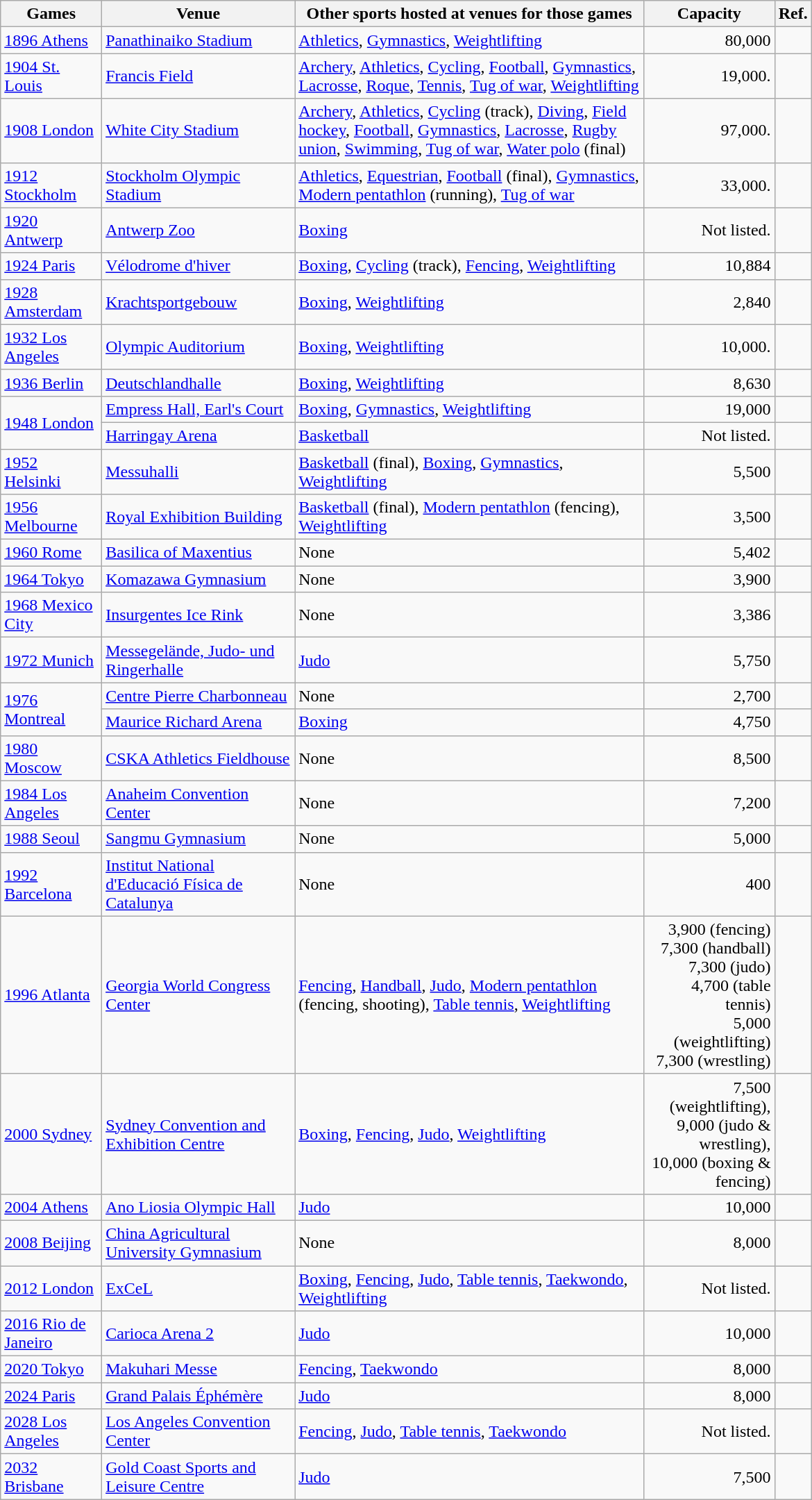<table class="wikitable sortable" width=780px>
<tr>
<th>Games</th>
<th>Venue</th>
<th>Other sports hosted at venues for those games</th>
<th>Capacity</th>
<th>Ref.</th>
</tr>
<tr>
<td><a href='#'>1896 Athens</a></td>
<td><a href='#'>Panathinaiko Stadium</a></td>
<td><a href='#'>Athletics</a>, <a href='#'>Gymnastics</a>, <a href='#'>Weightlifting</a></td>
<td align="right">80,000</td>
<td align=center></td>
</tr>
<tr>
<td><a href='#'>1904 St. Louis</a></td>
<td><a href='#'>Francis Field</a></td>
<td><a href='#'>Archery</a>, <a href='#'>Athletics</a>, <a href='#'>Cycling</a>, <a href='#'>Football</a>, <a href='#'>Gymnastics</a>, <a href='#'>Lacrosse</a>, <a href='#'>Roque</a>, <a href='#'>Tennis</a>, <a href='#'>Tug of war</a>, <a href='#'>Weightlifting</a></td>
<td align="right">19,000.</td>
<td align=center></td>
</tr>
<tr>
<td><a href='#'>1908 London</a></td>
<td><a href='#'>White City Stadium</a></td>
<td><a href='#'>Archery</a>, <a href='#'>Athletics</a>, <a href='#'>Cycling</a> (track), <a href='#'>Diving</a>, <a href='#'>Field hockey</a>, <a href='#'>Football</a>, <a href='#'>Gymnastics</a>, <a href='#'>Lacrosse</a>, <a href='#'>Rugby union</a>, <a href='#'>Swimming</a>, <a href='#'>Tug of war</a>, <a href='#'>Water polo</a> (final)</td>
<td align="right">97,000.</td>
<td align=center></td>
</tr>
<tr>
<td><a href='#'>1912 Stockholm</a></td>
<td><a href='#'>Stockholm Olympic Stadium</a></td>
<td><a href='#'>Athletics</a>, <a href='#'>Equestrian</a>, <a href='#'>Football</a> (final), <a href='#'>Gymnastics</a>, <a href='#'>Modern pentathlon</a> (running), <a href='#'>Tug of war</a></td>
<td align="right">33,000.</td>
<td align=center></td>
</tr>
<tr>
<td><a href='#'>1920 Antwerp</a></td>
<td><a href='#'>Antwerp Zoo</a></td>
<td><a href='#'>Boxing</a></td>
<td align="right">Not listed.</td>
<td align=center></td>
</tr>
<tr>
<td><a href='#'>1924 Paris</a></td>
<td><a href='#'>Vélodrome d'hiver</a></td>
<td><a href='#'>Boxing</a>, <a href='#'>Cycling</a> (track), <a href='#'>Fencing</a>, <a href='#'>Weightlifting</a></td>
<td align="right">10,884</td>
<td align=center></td>
</tr>
<tr>
<td><a href='#'>1928 Amsterdam</a></td>
<td><a href='#'>Krachtsportgebouw</a></td>
<td><a href='#'>Boxing</a>, <a href='#'>Weightlifting</a></td>
<td align="right">2,840</td>
<td align=center></td>
</tr>
<tr>
<td><a href='#'>1932 Los Angeles</a></td>
<td><a href='#'>Olympic Auditorium</a></td>
<td><a href='#'>Boxing</a>, <a href='#'>Weightlifting</a></td>
<td align="right">10,000.</td>
<td align=center></td>
</tr>
<tr>
<td><a href='#'>1936 Berlin</a></td>
<td><a href='#'>Deutschlandhalle</a></td>
<td><a href='#'>Boxing</a>, <a href='#'>Weightlifting</a></td>
<td align="right">8,630</td>
<td align=center></td>
</tr>
<tr>
<td rowspan="2"><a href='#'>1948 London</a></td>
<td><a href='#'>Empress Hall, Earl's Court</a></td>
<td><a href='#'>Boxing</a>, <a href='#'>Gymnastics</a>, <a href='#'>Weightlifting</a></td>
<td align="right">19,000</td>
<td align=center></td>
</tr>
<tr>
<td><a href='#'>Harringay Arena</a></td>
<td><a href='#'>Basketball</a></td>
<td align="right">Not listed.</td>
<td align=center></td>
</tr>
<tr>
<td><a href='#'>1952 Helsinki</a></td>
<td><a href='#'>Messuhalli</a></td>
<td><a href='#'>Basketball</a> (final), <a href='#'>Boxing</a>, <a href='#'>Gymnastics</a>, <a href='#'>Weightlifting</a></td>
<td align="right">5,500</td>
<td align=center></td>
</tr>
<tr>
<td><a href='#'>1956 Melbourne</a></td>
<td><a href='#'>Royal Exhibition Building</a></td>
<td><a href='#'>Basketball</a> (final), <a href='#'>Modern pentathlon</a> (fencing), <a href='#'>Weightlifting</a></td>
<td align="right">3,500</td>
<td align=center></td>
</tr>
<tr>
<td><a href='#'>1960 Rome</a></td>
<td><a href='#'>Basilica of Maxentius</a></td>
<td>None</td>
<td align="right">5,402</td>
<td align=center></td>
</tr>
<tr>
<td><a href='#'>1964 Tokyo</a></td>
<td><a href='#'>Komazawa Gymnasium</a></td>
<td>None</td>
<td align="right">3,900</td>
<td align=center></td>
</tr>
<tr>
<td><a href='#'>1968 Mexico City</a></td>
<td><a href='#'>Insurgentes Ice Rink</a></td>
<td>None</td>
<td align="right">3,386</td>
<td align=center></td>
</tr>
<tr>
<td><a href='#'>1972 Munich</a></td>
<td><a href='#'>Messegelände, Judo- und Ringerhalle</a></td>
<td><a href='#'>Judo</a></td>
<td align="right">5,750</td>
<td align=center></td>
</tr>
<tr>
<td rowspan="2"><a href='#'>1976 Montreal</a></td>
<td><a href='#'>Centre Pierre Charbonneau</a></td>
<td>None</td>
<td align="right">2,700</td>
<td align=center></td>
</tr>
<tr>
<td><a href='#'>Maurice Richard Arena</a></td>
<td><a href='#'>Boxing</a></td>
<td align="right">4,750</td>
<td align=center></td>
</tr>
<tr>
<td><a href='#'>1980 Moscow</a></td>
<td><a href='#'>CSKA Athletics Fieldhouse</a></td>
<td>None</td>
<td align="right">8,500</td>
<td align=center></td>
</tr>
<tr>
<td><a href='#'>1984 Los Angeles</a></td>
<td><a href='#'>Anaheim Convention Center</a></td>
<td>None</td>
<td align="right">7,200</td>
<td align=center></td>
</tr>
<tr>
<td><a href='#'>1988 Seoul</a></td>
<td><a href='#'>Sangmu Gymnasium</a></td>
<td>None</td>
<td align="right">5,000</td>
<td align=center></td>
</tr>
<tr>
<td><a href='#'>1992 Barcelona</a></td>
<td><a href='#'>Institut National d'Educació Física de Catalunya</a></td>
<td>None</td>
<td align="right">400</td>
<td align=center></td>
</tr>
<tr>
<td><a href='#'>1996 Atlanta</a></td>
<td><a href='#'>Georgia World Congress Center</a></td>
<td><a href='#'>Fencing</a>, <a href='#'>Handball</a>, <a href='#'>Judo</a>, <a href='#'>Modern pentathlon</a> (fencing, shooting), <a href='#'>Table tennis</a>, <a href='#'>Weightlifting</a></td>
<td align="right">3,900 (fencing)<br>7,300 (handball)<br>7,300 (judo)<br>4,700 (table tennis)<br>5,000 (weightlifting)<br>7,300 (wrestling)</td>
<td align=center></td>
</tr>
<tr>
<td><a href='#'>2000 Sydney</a></td>
<td><a href='#'>Sydney Convention and Exhibition Centre</a></td>
<td><a href='#'>Boxing</a>, <a href='#'>Fencing</a>, <a href='#'>Judo</a>, <a href='#'>Weightlifting</a></td>
<td align="right">7,500 (weightlifting),<br>9,000 (judo & wrestling),<br>10,000 (boxing & fencing)</td>
<td align=center></td>
</tr>
<tr>
<td><a href='#'>2004 Athens</a></td>
<td><a href='#'>Ano Liosia Olympic Hall</a></td>
<td><a href='#'>Judo</a></td>
<td align="right">10,000</td>
<td align=center></td>
</tr>
<tr>
<td><a href='#'>2008 Beijing</a></td>
<td><a href='#'>China Agricultural University Gymnasium</a></td>
<td>None</td>
<td align="right">8,000</td>
<td align=center></td>
</tr>
<tr>
<td><a href='#'>2012 London</a></td>
<td><a href='#'>ExCeL</a></td>
<td><a href='#'>Boxing</a>, <a href='#'>Fencing</a>, <a href='#'>Judo</a>, <a href='#'>Table tennis</a>, <a href='#'>Taekwondo</a>, <a href='#'>Weightlifting</a></td>
<td align="right">Not listed.</td>
<td align=center></td>
</tr>
<tr>
<td><a href='#'>2016 Rio de Janeiro</a></td>
<td><a href='#'>Carioca Arena 2</a></td>
<td><a href='#'>Judo</a></td>
<td align="right">10,000</td>
<td align="center"></td>
</tr>
<tr>
<td><a href='#'>2020 Tokyo</a></td>
<td><a href='#'>Makuhari Messe</a></td>
<td><a href='#'>Fencing</a>, <a href='#'>Taekwondo</a></td>
<td align="right">8,000</td>
<td align="center"></td>
</tr>
<tr>
<td><a href='#'>2024 Paris</a></td>
<td><a href='#'>Grand Palais Éphémère</a></td>
<td><a href='#'>Judo</a></td>
<td align="right">8,000</td>
<td align="center"></td>
</tr>
<tr>
<td><a href='#'>2028 Los Angeles</a></td>
<td><a href='#'>Los Angeles Convention Center</a></td>
<td><a href='#'>Fencing</a>, <a href='#'>Judo</a>, <a href='#'>Table tennis</a>, <a href='#'>Taekwondo</a></td>
<td align="right">Not listed.</td>
<td></td>
</tr>
<tr>
<td><a href='#'>2032 Brisbane</a></td>
<td><a href='#'>Gold Coast Sports and Leisure Centre</a></td>
<td><a href='#'>Judo</a></td>
<td align="right">7,500</td>
<td align="center"></td>
</tr>
</table>
